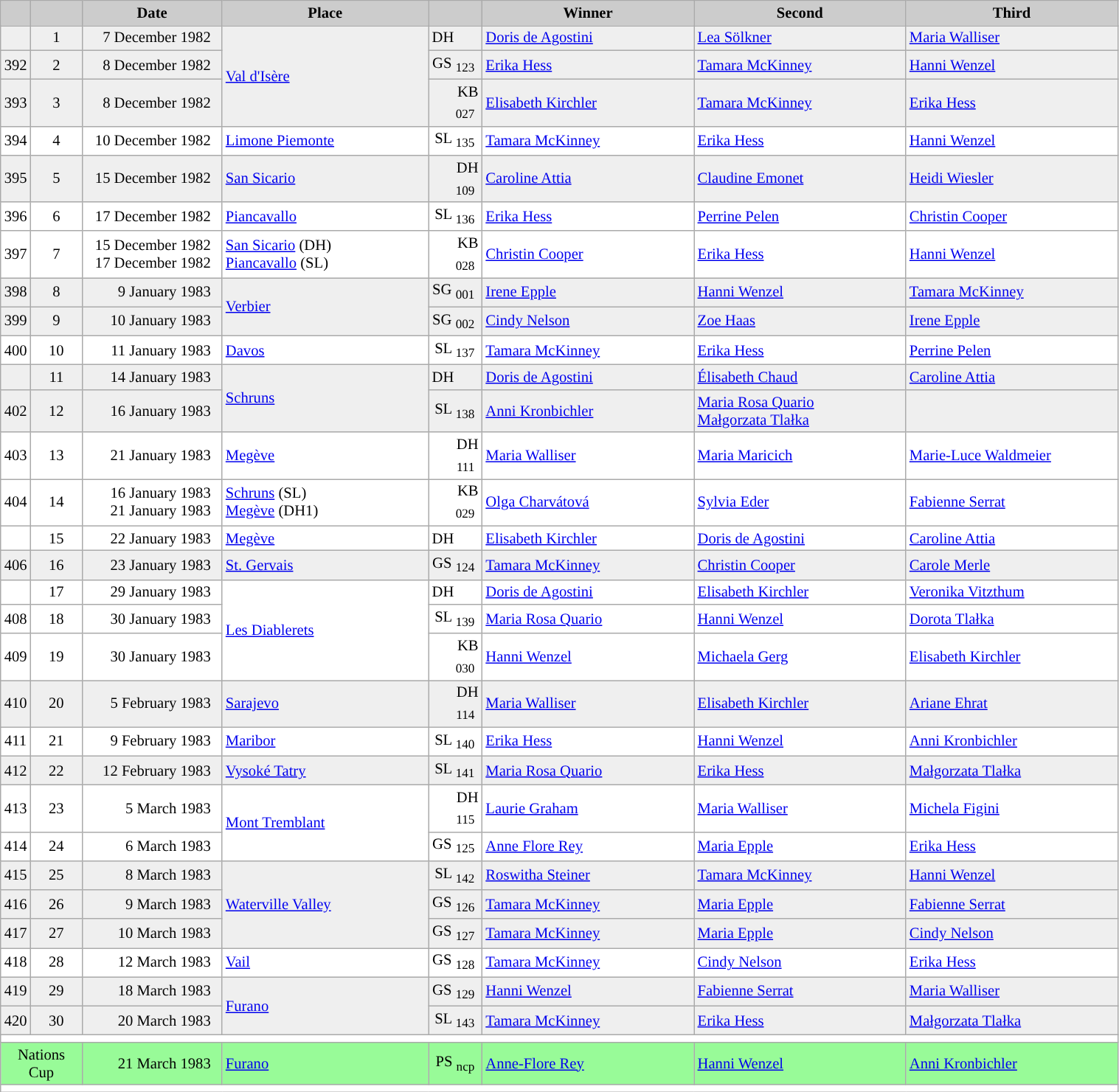<table class="wikitable plainrowheaders" style="background:#fff; font-size:86%; line-height:16px; border:grey solid 1px; border-collapse:collapse;">
<tr style="background:#ccc; text-align:center;">
<td align="center" width="13"></td>
<td align="center" width="40"></td>
<td align="center" width="120"><strong>Date</strong></td>
<td align="center" width="180"><strong>Place</strong></td>
<td align="center" width="42"></td>
<td align="center" width="185"><strong>Winner</strong></td>
<td align="center" width="185"><strong>Second</strong></td>
<td align="center" width="185"><strong>Third</strong></td>
</tr>
<tr style="background:#efefef; text-align:left;">
<td align=center></td>
<td align=center>1</td>
<td align=right>7 December 1982  </td>
<td rowspan=3> <a href='#'>Val d'Isère</a></td>
<td>DH</td>
<td> <a href='#'>Doris de Agostini</a></td>
<td> <a href='#'>Lea Sölkner</a></td>
<td> <a href='#'>Maria Walliser</a></td>
</tr>
<tr style="background:#efefef;">
<td align=center>392</td>
<td align=center>2</td>
<td align=right>8 December 1982  </td>
<td align=right>GS <sub>123</sub> </td>
<td> <a href='#'>Erika Hess</a></td>
<td> <a href='#'>Tamara McKinney</a></td>
<td> <a href='#'>Hanni Wenzel</a></td>
</tr>
<tr style="background:#efefef;">
<td align=center>393</td>
<td align=center>3</td>
<td align=right>8 December 1982  </td>
<td align=right>KB <sub>027</sub> </td>
<td> <a href='#'>Elisabeth Kirchler</a></td>
<td> <a href='#'>Tamara McKinney</a></td>
<td> <a href='#'>Erika Hess</a></td>
</tr>
<tr>
<td align=center>394</td>
<td align=center>4</td>
<td align=right>10 December 1982  </td>
<td> <a href='#'>Limone Piemonte</a></td>
<td align=right>SL <sub>135</sub> </td>
<td> <a href='#'>Tamara McKinney</a></td>
<td> <a href='#'>Erika Hess</a></td>
<td> <a href='#'>Hanni Wenzel</a></td>
</tr>
<tr style="background:#efefef;">
<td align=center>395</td>
<td align=center>5</td>
<td align=right>15 December 1982  </td>
<td> <a href='#'>San Sicario</a></td>
<td align=right>DH <sub>109</sub> </td>
<td> <a href='#'>Caroline Attia</a></td>
<td> <a href='#'>Claudine Emonet</a></td>
<td> <a href='#'>Heidi Wiesler</a></td>
</tr>
<tr>
<td align=center>396</td>
<td align=center>6</td>
<td align=right>17 December 1982  </td>
<td> <a href='#'>Piancavallo</a></td>
<td align=right>SL <sub>136</sub> </td>
<td> <a href='#'>Erika Hess</a></td>
<td> <a href='#'>Perrine Pelen</a></td>
<td> <a href='#'>Christin Cooper</a></td>
</tr>
<tr>
<td align=center>397</td>
<td align=center>7</td>
<td align=right>15 December 1982  <br>17 December 1982  </td>
<td> <a href='#'>San Sicario</a> (DH)<br> <a href='#'>Piancavallo</a> (SL)</td>
<td align=right>KB <sub>028</sub> </td>
<td> <a href='#'>Christin Cooper</a></td>
<td> <a href='#'>Erika Hess</a></td>
<td> <a href='#'>Hanni Wenzel</a></td>
</tr>
<tr style="background:#efefef;">
<td align=center>398</td>
<td align=center>8</td>
<td align=right>9 January 1983  </td>
<td rowspan=2> <a href='#'>Verbier</a></td>
<td align=right>SG <sub>001</sub> </td>
<td> <a href='#'>Irene Epple</a></td>
<td> <a href='#'>Hanni Wenzel</a></td>
<td> <a href='#'>Tamara McKinney</a></td>
</tr>
<tr style="background:#efefef;">
<td align=center>399</td>
<td align=center>9</td>
<td align=right>10 January 1983  </td>
<td align=right>SG <sub>002</sub> </td>
<td> <a href='#'>Cindy Nelson</a></td>
<td> <a href='#'>Zoe Haas</a></td>
<td> <a href='#'>Irene Epple</a></td>
</tr>
<tr>
<td align=center>400</td>
<td align=center>10</td>
<td align=right>11 January 1983  </td>
<td> <a href='#'>Davos</a></td>
<td align=right>SL <sub>137</sub> </td>
<td> <a href='#'>Tamara McKinney</a></td>
<td> <a href='#'>Erika Hess</a></td>
<td> <a href='#'>Perrine Pelen</a></td>
</tr>
<tr style="background:#efefef; text-align:left;">
<td align=center></td>
<td align=center>11</td>
<td align=right>14 January 1983  </td>
<td rowspan=2> <a href='#'>Schruns</a></td>
<td>DH</td>
<td> <a href='#'>Doris de Agostini</a></td>
<td> <a href='#'>Élisabeth Chaud</a></td>
<td> <a href='#'>Caroline Attia</a></td>
</tr>
<tr style="background:#efefef;">
<td align=center>402</td>
<td align=center>12</td>
<td align=right>16 January 1983  </td>
<td align=right>SL <sub>138</sub> </td>
<td> <a href='#'>Anni Kronbichler</a></td>
<td> <a href='#'>Maria Rosa Quario</a> <br>  <a href='#'>Małgorzata Tlałka</a></td>
<td></td>
</tr>
<tr>
<td align=center>403</td>
<td align=center>13</td>
<td align=right>21 January 1983  </td>
<td> <a href='#'>Megève</a></td>
<td align=right>DH <sub>111</sub> </td>
<td> <a href='#'>Maria Walliser</a></td>
<td> <a href='#'>Maria Maricich</a></td>
<td> <a href='#'>Marie-Luce Waldmeier</a></td>
</tr>
<tr>
<td align=center>404</td>
<td align=center>14</td>
<td align=right>16 January 1983  <br>21 January 1983  </td>
<td> <a href='#'>Schruns</a> (SL)<br> <a href='#'>Megève</a> (DH1)</td>
<td align=right>KB <sub>029</sub> </td>
<td> <a href='#'>Olga Charvátová</a></td>
<td> <a href='#'>Sylvia Eder</a></td>
<td> <a href='#'>Fabienne Serrat</a></td>
</tr>
<tr>
<td align=center></td>
<td align=center>15</td>
<td align=right>22 January 1983  </td>
<td> <a href='#'>Megève</a></td>
<td>DH</td>
<td> <a href='#'>Elisabeth Kirchler</a></td>
<td> <a href='#'>Doris de Agostini</a></td>
<td> <a href='#'>Caroline Attia</a></td>
</tr>
<tr style="background:#efefef;">
<td align=center>406</td>
<td align=center>16</td>
<td align=right>23 January 1983  </td>
<td> <a href='#'>St. Gervais</a></td>
<td align=right>GS <sub>124</sub> </td>
<td> <a href='#'>Tamara McKinney</a></td>
<td> <a href='#'>Christin Cooper</a></td>
<td> <a href='#'>Carole Merle</a></td>
</tr>
<tr style="text-align:left;">
<td align=center></td>
<td align=center>17</td>
<td align=right>29 January 1983  </td>
<td rowspan=3> <a href='#'>Les Diablerets</a></td>
<td>DH</td>
<td> <a href='#'>Doris de Agostini</a></td>
<td> <a href='#'>Elisabeth Kirchler</a></td>
<td> <a href='#'>Veronika Vitzthum</a></td>
</tr>
<tr>
<td align=center>408</td>
<td align=center>18</td>
<td align=right>30 January 1983  </td>
<td align=right>SL <sub>139</sub> </td>
<td> <a href='#'>Maria Rosa Quario</a></td>
<td> <a href='#'>Hanni Wenzel</a></td>
<td> <a href='#'>Dorota Tlałka</a></td>
</tr>
<tr>
<td align=center>409</td>
<td align=center>19</td>
<td align=right>30 January 1983  </td>
<td align=right>KB <sub>030</sub> </td>
<td> <a href='#'>Hanni Wenzel</a></td>
<td> <a href='#'>Michaela Gerg</a></td>
<td> <a href='#'>Elisabeth Kirchler</a></td>
</tr>
<tr style="background:#efefef;">
<td align=center>410</td>
<td align=center>20</td>
<td align=right>5 February 1983  </td>
<td> <a href='#'>Sarajevo</a></td>
<td align=right>DH <sub>114</sub> </td>
<td> <a href='#'>Maria Walliser</a></td>
<td> <a href='#'>Elisabeth Kirchler</a></td>
<td> <a href='#'>Ariane Ehrat</a></td>
</tr>
<tr>
<td align=center>411</td>
<td align=center>21</td>
<td align=right>9 February 1983  </td>
<td> <a href='#'>Maribor</a></td>
<td align=right>SL <sub>140</sub> </td>
<td> <a href='#'>Erika Hess</a></td>
<td> <a href='#'>Hanni Wenzel</a></td>
<td> <a href='#'>Anni Kronbichler</a></td>
</tr>
<tr style="background:#efefef;">
<td align=center>412</td>
<td align=center>22</td>
<td align=right>12 February 1983  </td>
<td> <a href='#'>Vysoké Tatry</a></td>
<td align=right>SL <sub>141</sub> </td>
<td> <a href='#'>Maria Rosa Quario</a></td>
<td> <a href='#'>Erika Hess</a></td>
<td> <a href='#'>Małgorzata Tlałka</a></td>
</tr>
<tr>
<td align=center>413</td>
<td align=center>23</td>
<td align=right>5 March 1983  </td>
<td rowspan=2> <a href='#'>Mont Tremblant</a></td>
<td align=right>DH <sub>115</sub> </td>
<td> <a href='#'>Laurie Graham</a></td>
<td> <a href='#'>Maria Walliser</a></td>
<td> <a href='#'>Michela Figini</a></td>
</tr>
<tr>
<td align=center>414</td>
<td align=center>24</td>
<td align=right>6 March 1983  </td>
<td align=right>GS <sub>125</sub> </td>
<td> <a href='#'>Anne Flore Rey</a></td>
<td> <a href='#'>Maria Epple</a></td>
<td> <a href='#'>Erika Hess</a></td>
</tr>
<tr style="background:#efefef;">
<td align=center>415</td>
<td align=center>25</td>
<td align=right>8 March 1983  </td>
<td rowspan=3> <a href='#'>Waterville Valley</a></td>
<td align=right>SL <sub>142</sub> </td>
<td> <a href='#'>Roswitha Steiner</a></td>
<td> <a href='#'>Tamara McKinney</a></td>
<td> <a href='#'>Hanni Wenzel</a></td>
</tr>
<tr style="background:#efefef;">
<td align=center>416</td>
<td align=center>26</td>
<td align=right>9 March 1983  </td>
<td align=right>GS <sub>126</sub> </td>
<td> <a href='#'>Tamara McKinney</a></td>
<td> <a href='#'>Maria Epple</a></td>
<td> <a href='#'>Fabienne Serrat</a></td>
</tr>
<tr style="background:#efefef;">
<td align=center>417</td>
<td align=center>27</td>
<td align=right>10 March 1983  </td>
<td align=right>GS <sub>127</sub> </td>
<td> <a href='#'>Tamara McKinney</a></td>
<td> <a href='#'>Maria Epple</a></td>
<td> <a href='#'>Cindy Nelson</a></td>
</tr>
<tr>
<td align=center>418</td>
<td align=center>28</td>
<td align=right>12 March 1983  </td>
<td> <a href='#'>Vail</a></td>
<td align=right>GS <sub>128</sub> </td>
<td> <a href='#'>Tamara McKinney</a></td>
<td> <a href='#'>Cindy Nelson</a></td>
<td> <a href='#'>Erika Hess</a></td>
</tr>
<tr style="background:#efefef;">
<td align=center>419</td>
<td align=center>29</td>
<td align=right>18 March 1983  </td>
<td rowspan=2> <a href='#'>Furano</a></td>
<td align=right>GS <sub>129</sub> </td>
<td> <a href='#'>Hanni Wenzel</a></td>
<td> <a href='#'>Fabienne Serrat</a></td>
<td> <a href='#'>Maria Walliser</a></td>
</tr>
<tr style="background:#efefef;">
<td align=center>420</td>
<td align=center>30</td>
<td align=right>20 March 1983  </td>
<td align=right>SL <sub>143</sub> </td>
<td> <a href='#'>Tamara McKinney</a></td>
<td> <a href='#'>Erika Hess</a></td>
<td> <a href='#'>Małgorzata Tlałka</a></td>
</tr>
<tr>
<td colspan=8></td>
</tr>
<tr bgcolor=#98FB98>
<td colspan=2 align=center>Nations Cup</td>
<td align=right>21 March 1983  </td>
<td> <a href='#'>Furano</a></td>
<td align=right>PS <sub>ncp</sub> </td>
<td> <a href='#'>Anne-Flore Rey</a></td>
<td> <a href='#'>Hanni Wenzel</a></td>
<td> <a href='#'>Anni Kronbichler</a></td>
</tr>
<tr>
<td colspan=8></td>
</tr>
</table>
